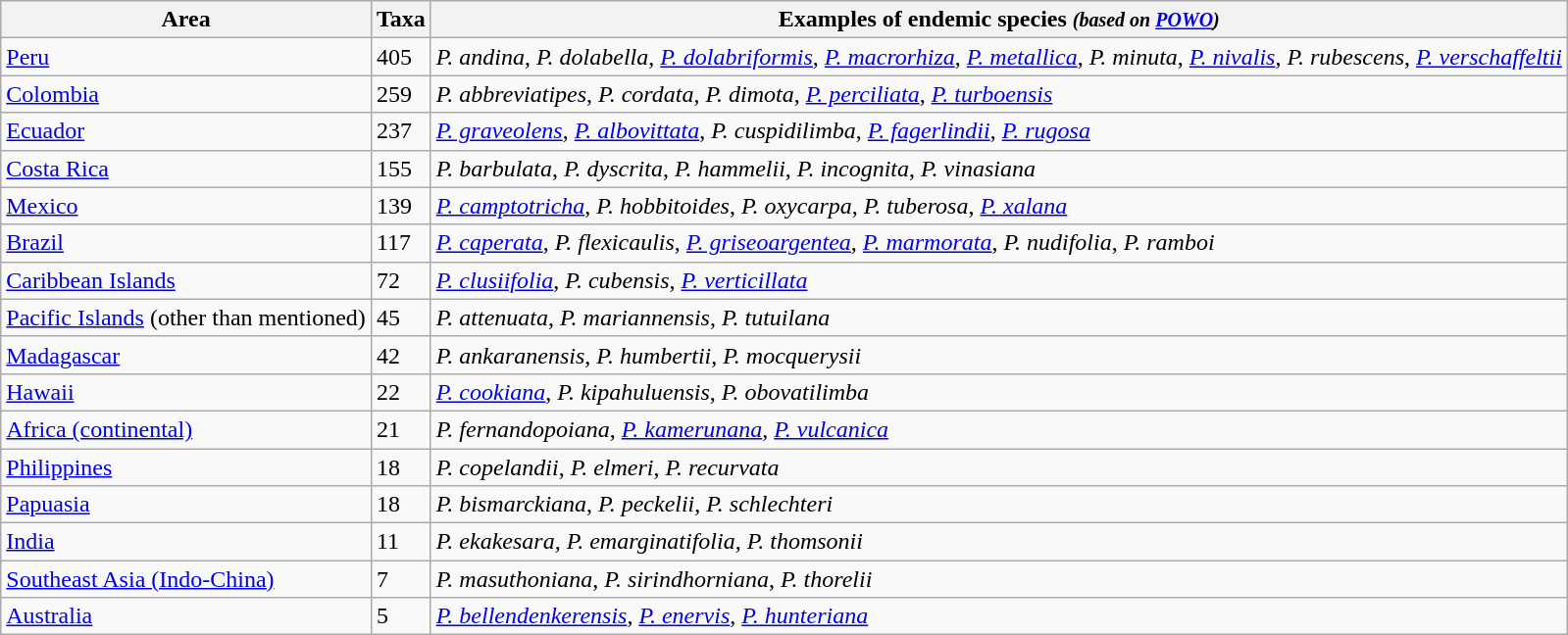<table class="wikitable sortable">
<tr>
<th>Area</th>
<th>Taxa</th>
<th>Examples of endemic species <small><em>(based on <a href='#'>POWO</a>)</em></small></th>
</tr>
<tr>
<td><a href='#'>Peru</a></td>
<td>405</td>
<td><em>P. andina</em>, <em>P. dolabella</em>, <em><a href='#'>P. dolabriformis</a></em>, <em><a href='#'>P. macrorhiza</a></em>, <em><a href='#'>P. metallica</a></em>, <em>P. minuta</em>, <em><a href='#'>P. nivalis</a></em>, <em>P. rubescens</em>, <em><a href='#'>P. verschaffeltii</a></em></td>
</tr>
<tr>
<td><a href='#'>Colombia</a></td>
<td>259</td>
<td><em>P. abbreviatipes</em>, <em>P. cordata</em>, <em>P. dimota</em>, <em><a href='#'>P. perciliata</a></em>, <em><a href='#'>P. turboensis</a></em></td>
</tr>
<tr>
<td><a href='#'>Ecuador</a></td>
<td>237</td>
<td><em><a href='#'>P. graveolens</a></em>, <em><a href='#'>P. albovittata</a></em>, <em>P. cuspidilimba</em>, <em><a href='#'>P. fagerlindii</a></em>, <em><a href='#'>P. rugosa</a></em></td>
</tr>
<tr>
<td><a href='#'>Costa Rica</a></td>
<td>155</td>
<td><em>P. barbulata</em>, <em>P. dyscrita</em>,  <em>P. hammelii</em>, <em>P. incognita</em>, <em>P. vinasiana</em></td>
</tr>
<tr>
<td><a href='#'>Mexico</a></td>
<td>139</td>
<td><em><a href='#'>P. camptotricha</a></em>, <em>P. hobbitoides</em>, <em>P. oxycarpa</em>, <em>P. tuberosa</em>, <em><a href='#'>P. xalana</a></em></td>
</tr>
<tr>
<td><a href='#'>Brazil</a></td>
<td>117</td>
<td><em><a href='#'>P. caperata</a></em>, <em>P. flexicaulis</em>, <em><a href='#'>P. griseoargentea</a></em>, <em><a href='#'>P. marmorata</a></em>, <em>P. nudifolia</em>, <em>P. ramboi</em></td>
</tr>
<tr>
<td><a href='#'>Caribbean Islands</a></td>
<td>72</td>
<td><em><a href='#'>P. clusiifolia</a></em>, <em>P. cubensis</em>, <em><a href='#'>P. verticillata</a></em></td>
</tr>
<tr>
<td><a href='#'>Pacific Islands</a> (other than mentioned)</td>
<td>45</td>
<td><em>P. attenuata</em>, <em>P. mariannensis</em>, <em>P. tutuilana</em></td>
</tr>
<tr>
<td><a href='#'>Madagascar</a></td>
<td>42</td>
<td><em>P. ankaranensis</em>, <em>P. humbertii</em>, <em>P. mocquerysii</em></td>
</tr>
<tr>
<td><a href='#'>Hawaii</a></td>
<td>22</td>
<td><em><a href='#'>P. cookiana</a></em>, <em>P. kipahuluensis</em>, <em>P. obovatilimba</em></td>
</tr>
<tr>
<td><a href='#'>Africa (continental)</a></td>
<td>21</td>
<td><em>P. fernandopoiana</em>, <em><a href='#'>P. kamerunana</a></em>, <em><a href='#'>P. vulcanica</a></em></td>
</tr>
<tr>
<td><a href='#'>Philippines</a></td>
<td>18</td>
<td><em>P. copelandii</em>, <em>P. elmeri</em>, <em>P. recurvata</em></td>
</tr>
<tr>
<td><a href='#'>Papuasia</a></td>
<td>18</td>
<td><em>P. bismarckiana</em>, <em>P. peckelii</em>, <em>P. schlechteri</em></td>
</tr>
<tr>
<td><a href='#'>India</a></td>
<td>11</td>
<td><em>P. ekakesara</em>, <em>P. emarginatifolia</em>, <em>P. thomsonii</em></td>
</tr>
<tr>
<td><a href='#'>Southeast Asia (Indo-China)</a></td>
<td>7</td>
<td><em>P. masuthoniana</em>, <em>P. sirindhorniana</em>, <em>P. thorelii</em></td>
</tr>
<tr>
<td><a href='#'>Australia</a></td>
<td>5</td>
<td><a href='#'><em>P. bellendenkerensis</em></a>, <a href='#'><em>P. enervis</em></a>, <a href='#'><em>P. hunteriana</em></a></td>
</tr>
</table>
